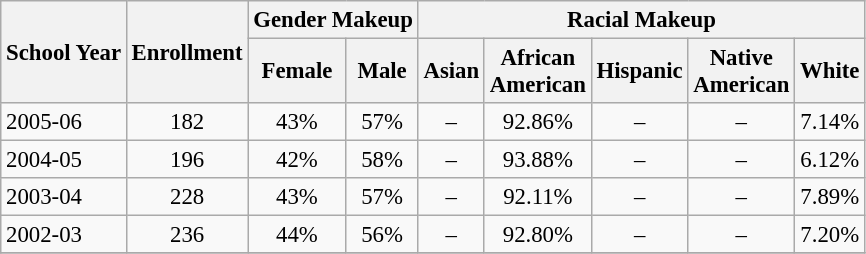<table class="wikitable" style="font-size: 95%;">
<tr>
<th rowspan="2">School Year</th>
<th rowspan="2">Enrollment</th>
<th colspan="2">Gender Makeup</th>
<th colspan="5">Racial Makeup</th>
</tr>
<tr>
<th>Female</th>
<th>Male</th>
<th>Asian</th>
<th>African <br>American</th>
<th>Hispanic</th>
<th>Native <br>American</th>
<th>White</th>
</tr>
<tr>
<td align="left">2005-06</td>
<td align="center">182</td>
<td align="center">43%</td>
<td align="center">57%</td>
<td align="center">–</td>
<td align="center">92.86%</td>
<td align="center">–</td>
<td align="center">–</td>
<td align="center">7.14%</td>
</tr>
<tr>
<td align="left">2004-05</td>
<td align="center">196</td>
<td align="center">42%</td>
<td align="center">58%</td>
<td align="center">–</td>
<td align="center">93.88%</td>
<td align="center">–</td>
<td align="center">–</td>
<td align="center">6.12%</td>
</tr>
<tr>
<td align="left">2003-04</td>
<td align="center">228</td>
<td align="center">43%</td>
<td align="center">57%</td>
<td align="center">–</td>
<td align="center">92.11%</td>
<td align="center">–</td>
<td align="center">–</td>
<td align="center">7.89%</td>
</tr>
<tr>
<td align="left">2002-03</td>
<td align="center">236</td>
<td align="center">44%</td>
<td align="center">56%</td>
<td align="center">–</td>
<td align="center">92.80%</td>
<td align="center">–</td>
<td align="center">–</td>
<td align="center">7.20%</td>
</tr>
<tr>
</tr>
</table>
